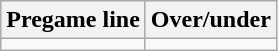<table class="wikitable">
<tr align="center">
<th style=>Pregame line</th>
<th style=>Over/under</th>
</tr>
<tr align="center">
<td></td>
<td></td>
</tr>
</table>
